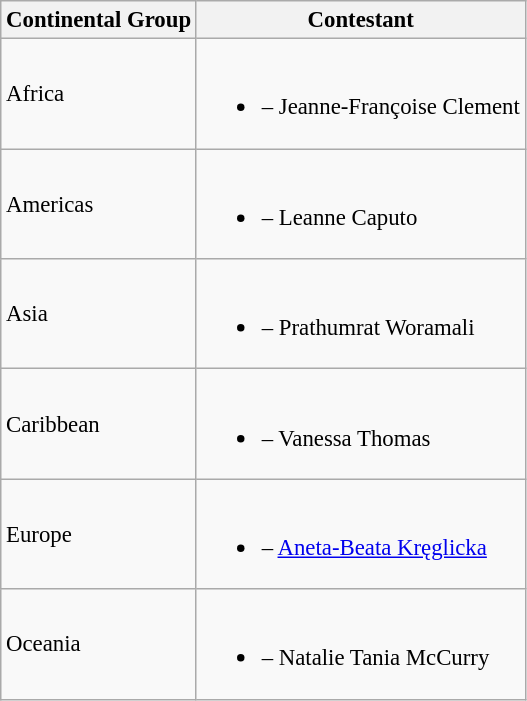<table class="wikitable sortable" style="font-size:95%;">
<tr>
<th>Continental Group</th>
<th>Contestant</th>
</tr>
<tr>
<td>Africa</td>
<td><br><ul><li> – Jeanne-Françoise Clement</li></ul></td>
</tr>
<tr>
<td>Americas</td>
<td><br><ul><li> – Leanne Caputo</li></ul></td>
</tr>
<tr>
<td>Asia</td>
<td><br><ul><li> – Prathumrat Woramali</li></ul></td>
</tr>
<tr>
<td>Caribbean</td>
<td><br><ul><li> – Vanessa Thomas</li></ul></td>
</tr>
<tr>
<td>Europe</td>
<td><br><ul><li> – <a href='#'>Aneta-Beata Kręglicka</a></li></ul></td>
</tr>
<tr>
<td>Oceania</td>
<td><br><ul><li> – Natalie Tania McCurry</li></ul></td>
</tr>
</table>
